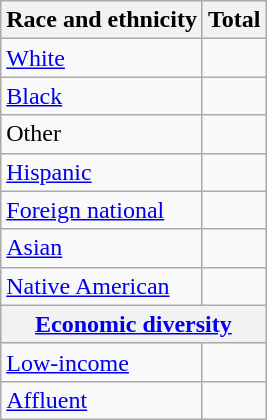<table class="wikitable floatright sortable collapsible"; text-align:right; font-size:80%;">
<tr>
<th>Race and ethnicity</th>
<th colspan="2" data-sort-type=number>Total</th>
</tr>
<tr>
<td><a href='#'>White</a></td>
<td align=right></td>
</tr>
<tr>
<td><a href='#'>Black</a></td>
<td align=right></td>
</tr>
<tr>
<td>Other</td>
<td align=right></td>
</tr>
<tr>
<td><a href='#'>Hispanic</a></td>
<td align=right></td>
</tr>
<tr>
<td><a href='#'>Foreign national</a></td>
<td align=right></td>
</tr>
<tr>
<td><a href='#'>Asian</a></td>
<td align=right></td>
</tr>
<tr>
<td><a href='#'>Native American</a></td>
<td align=right></td>
</tr>
<tr>
<th colspan="4" data-sort-type=number><a href='#'>Economic diversity</a></th>
</tr>
<tr>
<td><a href='#'>Low-income</a></td>
<td align=right></td>
</tr>
<tr>
<td><a href='#'>Affluent</a></td>
<td align=right></td>
</tr>
</table>
